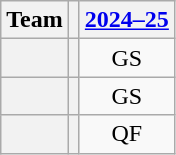<table class="wikitable" style="text-align:center;">
<tr>
<th>Team</th>
<th></th>
<th><a href='#'>2024–25</a></th>
</tr>
<tr>
<th style="text-align:left;"></th>
<th></th>
<td>GS</td>
</tr>
<tr>
<th style="text-align:left;"></th>
<th></th>
<td>GS</td>
</tr>
<tr>
<th style="text-align:left;"></th>
<th></th>
<td>QF</td>
</tr>
</table>
